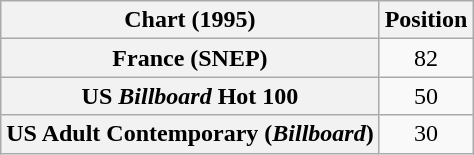<table class="wikitable sortable plainrowheaders" style="text-align:center">
<tr>
<th>Chart (1995)</th>
<th>Position</th>
</tr>
<tr>
<th scope="row">France (SNEP)</th>
<td>82</td>
</tr>
<tr>
<th scope="row">US <em>Billboard</em> Hot 100</th>
<td>50</td>
</tr>
<tr>
<th scope="row">US Adult Contemporary (<em>Billboard</em>)</th>
<td>30</td>
</tr>
</table>
